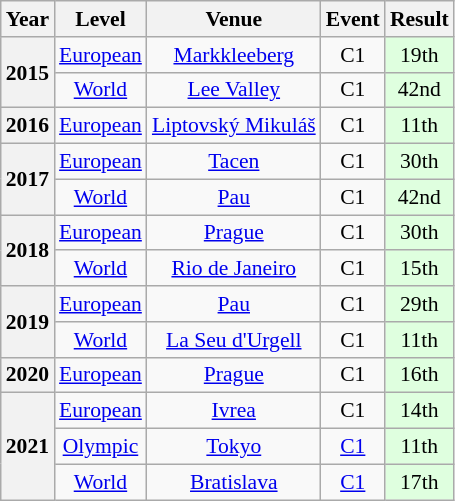<table class="wikitable" style="font-size: 90%; text-align: center">
<tr>
<th>Year</th>
<th>Level</th>
<th>Venue</th>
<th>Event</th>
<th>Result</th>
</tr>
<tr>
<th rowspan=2>2015</th>
<td rowspan=1><a href='#'>European</a></td>
<td rowspan=1> <a href='#'>Markkleeberg</a></td>
<td>C1</td>
<td style="background:#DFFFDF;">19th</td>
</tr>
<tr>
<td rowspan=1><a href='#'>World</a></td>
<td rowspan=1> <a href='#'>Lee Valley</a></td>
<td>C1</td>
<td style="background:#DFFFDF;">42nd</td>
</tr>
<tr>
<th rowspan=1>2016</th>
<td rowspan=1><a href='#'>European</a></td>
<td rowspan=1> <a href='#'>Liptovský Mikuláš</a></td>
<td>C1</td>
<td style="background:#DFFFDF;">11th</td>
</tr>
<tr>
<th rowspan=2>2017</th>
<td rowspan=1><a href='#'>European</a></td>
<td rowspan=1> <a href='#'>Tacen</a></td>
<td>C1</td>
<td style="background:#DFFFDF;">30th</td>
</tr>
<tr>
<td rowspan=1><a href='#'>World</a></td>
<td rowspan=1> <a href='#'>Pau</a></td>
<td>C1</td>
<td style="background:#DFFFDF;">42nd</td>
</tr>
<tr>
<th rowspan=2>2018</th>
<td rowspan=1><a href='#'>European</a></td>
<td rowspan=1> <a href='#'>Prague</a></td>
<td>C1</td>
<td style="background:#DFFFDF;">30th</td>
</tr>
<tr>
<td rowspan=1><a href='#'>World</a></td>
<td rowspan=1> <a href='#'>Rio de Janeiro</a></td>
<td>C1</td>
<td style="background:#DFFFDF;">15th</td>
</tr>
<tr>
<th rowspan=2>2019</th>
<td rowspan=1><a href='#'>European</a></td>
<td rowspan=1> <a href='#'>Pau</a></td>
<td>C1</td>
<td style="background:#DFFFDF;">29th</td>
</tr>
<tr>
<td rowspan=1><a href='#'>World</a></td>
<td rowspan=1> <a href='#'>La Seu d'Urgell</a></td>
<td>C1</td>
<td style="background:#DFFFDF;">11th</td>
</tr>
<tr>
<th rowspan=1>2020</th>
<td rowspan=1><a href='#'>European</a></td>
<td rowspan=1> <a href='#'>Prague</a></td>
<td>C1</td>
<td style="background:#DFFFDF;">16th</td>
</tr>
<tr>
<th rowspan=3>2021</th>
<td rowspan=1><a href='#'>European</a></td>
<td rowspan=1> <a href='#'>Ivrea</a></td>
<td>C1</td>
<td style="background:#DFFFDF;">14th</td>
</tr>
<tr>
<td rowspan=1><a href='#'>Olympic</a></td>
<td rowspan=1> <a href='#'>Tokyo</a></td>
<td><a href='#'>C1</a></td>
<td style="background:#DFFFDF;">11th</td>
</tr>
<tr>
<td rowspan=1><a href='#'>World</a></td>
<td rowspan=1> <a href='#'>Bratislava</a></td>
<td><a href='#'>C1</a></td>
<td style="background:#DFFFDF;">17th</td>
</tr>
</table>
